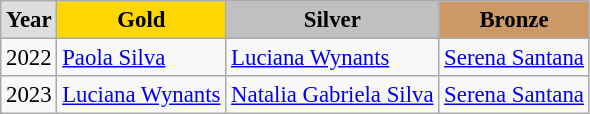<table class="wikitable sortable" style="font-size:95%">
<tr style="text-align:center; background:#e4e4e4; font-weight:bold;">
<td style="background:#ddd; ">Year</td>
<td style="background:gold; ">Gold</td>
<td style="background:silver; ">Silver</td>
<td style="background:#c96; ">Bronze</td>
</tr>
<tr>
<td>2022</td>
<td><a href='#'>Paola Silva</a></td>
<td><a href='#'>Luciana Wynants</a></td>
<td><a href='#'>Serena Santana</a></td>
</tr>
<tr>
<td>2023</td>
<td><a href='#'>Luciana Wynants</a></td>
<td><a href='#'>Natalia Gabriela Silva</a></td>
<td><a href='#'>Serena Santana</a></td>
</tr>
</table>
